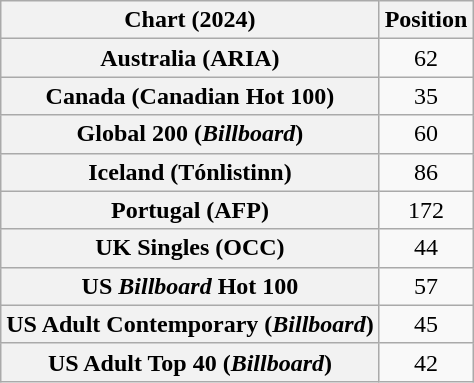<table class="wikitable sortable plainrowheaders" style="text-align:center">
<tr>
<th scope="col">Chart (2024)</th>
<th scope="col">Position</th>
</tr>
<tr>
<th scope="row">Australia (ARIA)</th>
<td>62</td>
</tr>
<tr>
<th scope="row">Canada (Canadian Hot 100)</th>
<td>35</td>
</tr>
<tr>
<th scope="row">Global 200 (<em>Billboard</em>)</th>
<td>60</td>
</tr>
<tr>
<th scope="row">Iceland (Tónlistinn)</th>
<td>86</td>
</tr>
<tr>
<th scope="row">Portugal (AFP)</th>
<td>172</td>
</tr>
<tr>
<th scope="row">UK Singles (OCC)</th>
<td>44</td>
</tr>
<tr>
<th scope="row">US <em>Billboard</em> Hot 100</th>
<td>57</td>
</tr>
<tr>
<th scope="row">US Adult Contemporary (<em>Billboard</em>)</th>
<td>45</td>
</tr>
<tr>
<th scope="row">US Adult Top 40 (<em>Billboard</em>)</th>
<td>42</td>
</tr>
</table>
